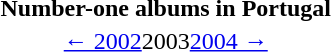<table class="toc" id="toc" summary="Contents">
<tr>
<th>Number-one albums in Portugal</th>
</tr>
<tr>
<td align="center"><a href='#'>← 2002</a>2003<a href='#'>2004 →</a></td>
</tr>
</table>
